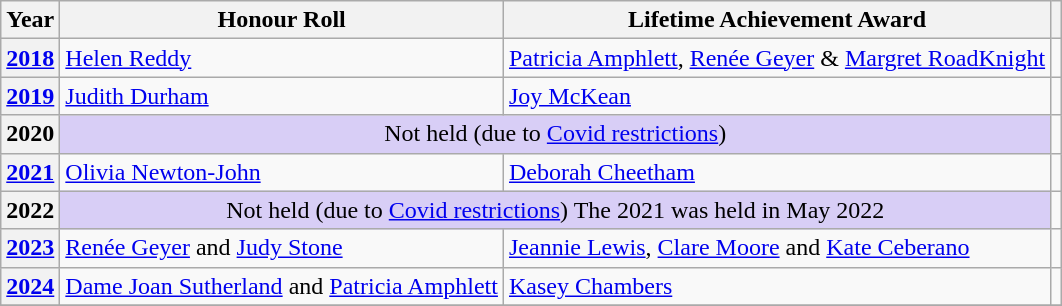<table class="wikitable">
<tr>
<th>Year</th>
<th>Honour Roll</th>
<th>Lifetime Achievement Award</th>
<th></th>
</tr>
<tr>
<th scope="row"><a href='#'>2018</a></th>
<td><a href='#'>Helen Reddy</a></td>
<td><a href='#'>Patricia Amphlett</a>, <a href='#'>Renée Geyer</a> & <a href='#'>Margret RoadKnight</a></td>
<td></td>
</tr>
<tr>
<th scope="row"><a href='#'>2019</a></th>
<td><a href='#'>Judith Durham</a></td>
<td><a href='#'>Joy McKean</a></td>
<td></td>
</tr>
<tr>
<th scope="row">2020</th>
<td colspan=2 style=background:#d8cef6 align=center>Not held (due to <a href='#'>Covid restrictions</a>)</td>
<td></td>
</tr>
<tr>
<th scope="row"><a href='#'>2021</a></th>
<td><a href='#'>Olivia Newton-John</a></td>
<td><a href='#'>Deborah Cheetham</a></td>
<td></td>
</tr>
<tr>
<th scope="row">2022</th>
<td colspan=2 style=background:#d8cef6 align=center>Not held (due to <a href='#'>Covid restrictions</a>) The 2021 was held in May 2022</td>
<td></td>
</tr>
<tr>
<th scope="row"><a href='#'>2023</a></th>
<td><a href='#'>Renée Geyer</a> and <a href='#'>Judy Stone</a></td>
<td><a href='#'>Jeannie Lewis</a>, <a href='#'>Clare Moore</a> and <a href='#'>Kate Ceberano</a></td>
<td></td>
</tr>
<tr>
<th scope="row"><a href='#'>2024</a></th>
<td><a href='#'>Dame Joan Sutherland</a> and <a href='#'>Patricia Amphlett</a></td>
<td><a href='#'>Kasey Chambers</a></td>
<td></td>
</tr>
<tr>
</tr>
</table>
